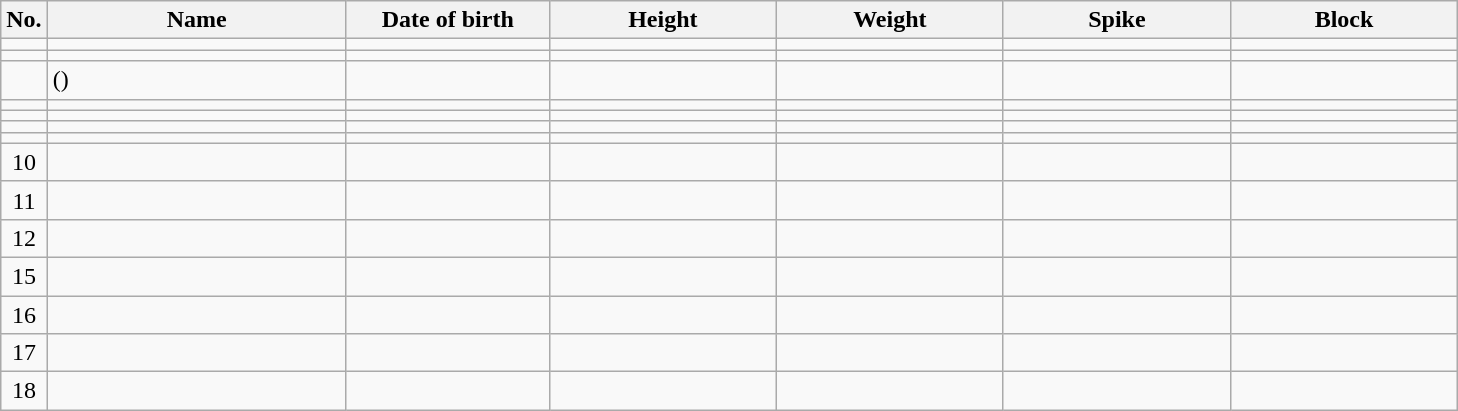<table class="wikitable sortable" style="font-size:100%; text-align:center;">
<tr>
<th>No.</th>
<th style="width:12em">Name</th>
<th style="width:8em">Date of birth</th>
<th style="width:9em">Height</th>
<th style="width:9em">Weight</th>
<th style="width:9em">Spike</th>
<th style="width:9em">Block</th>
</tr>
<tr>
<td></td>
<td align=left> </td>
<td align=right></td>
<td></td>
<td></td>
<td></td>
<td></td>
</tr>
<tr>
<td></td>
<td align=left> </td>
<td align=right></td>
<td></td>
<td></td>
<td></td>
<td></td>
</tr>
<tr>
<td></td>
<td align=left>  ()</td>
<td align=right></td>
<td></td>
<td></td>
<td></td>
<td></td>
</tr>
<tr>
<td></td>
<td align=left> </td>
<td align=right></td>
<td></td>
<td></td>
<td></td>
<td></td>
</tr>
<tr>
<td></td>
<td align=left> </td>
<td align=right></td>
<td></td>
<td></td>
<td></td>
<td></td>
</tr>
<tr>
<td></td>
<td align=left> </td>
<td align=right></td>
<td></td>
<td></td>
<td></td>
<td></td>
</tr>
<tr>
<td></td>
<td align=left> </td>
<td align=right></td>
<td></td>
<td></td>
<td></td>
<td></td>
</tr>
<tr>
<td>10</td>
<td align=left> </td>
<td align=right></td>
<td></td>
<td></td>
<td></td>
<td></td>
</tr>
<tr>
<td>11</td>
<td align=left> </td>
<td align=right></td>
<td></td>
<td></td>
<td></td>
<td></td>
</tr>
<tr>
<td>12</td>
<td align=left> </td>
<td align=right></td>
<td></td>
<td></td>
<td></td>
<td></td>
</tr>
<tr>
<td>15</td>
<td align=left> </td>
<td align=right></td>
<td></td>
<td></td>
<td></td>
<td></td>
</tr>
<tr>
<td>16</td>
<td align=left> </td>
<td align=right></td>
<td></td>
<td></td>
<td></td>
<td></td>
</tr>
<tr>
<td>17</td>
<td align=left> </td>
<td align=right></td>
<td></td>
<td></td>
<td></td>
<td></td>
</tr>
<tr>
<td>18</td>
<td align=left> </td>
<td align=right></td>
<td></td>
<td></td>
<td></td>
<td></td>
</tr>
</table>
